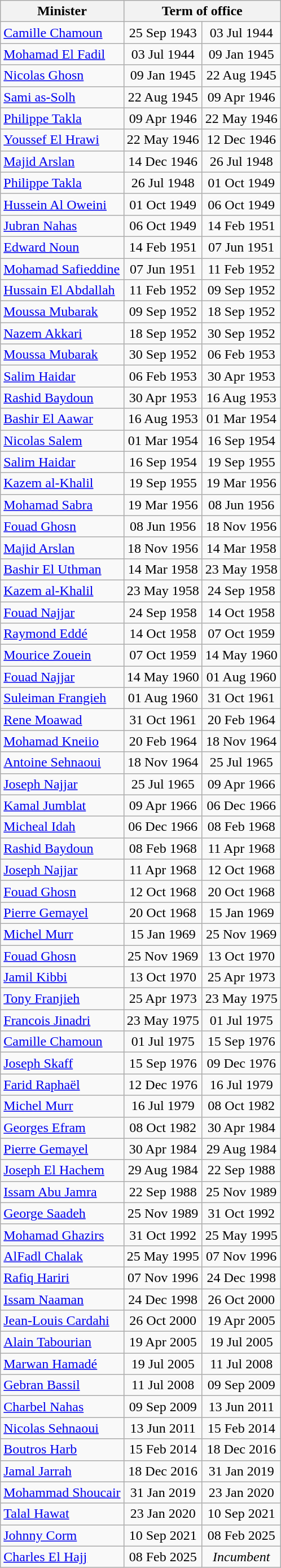<table class="wikitable">
<tr>
<th>Minister</th>
<th colspan=2>Term of office</th>
</tr>
<tr>
<td><a href='#'>Camille Chamoun</a></td>
<td style="text-align:center;">25 Sep 1943</td>
<td style="text-align:center;">03 Jul 1944</td>
</tr>
<tr>
<td><a href='#'>Mohamad El Fadil</a></td>
<td style="text-align:center;">03 Jul 1944</td>
<td style="text-align:center;">09 Jan 1945</td>
</tr>
<tr>
<td><a href='#'>Nicolas Ghosn</a></td>
<td style="text-align:center;">09 Jan 1945</td>
<td style="text-align:center;">22 Aug 1945</td>
</tr>
<tr>
<td><a href='#'>Sami as-Solh</a></td>
<td style="text-align:center;">22 Aug 1945</td>
<td style="text-align:center;">09 Apr 1946</td>
</tr>
<tr>
<td><a href='#'>Philippe Takla</a></td>
<td style="text-align:center;">09 Apr 1946</td>
<td style="text-align:center;">22 May 1946</td>
</tr>
<tr>
<td><a href='#'>Youssef El Hrawi</a></td>
<td style="text-align:center;">22 May 1946</td>
<td style="text-align:center;">12 Dec 1946</td>
</tr>
<tr>
<td rowspan="1"><a href='#'>Majid Arslan</a></td>
<td style="text-align:center;">14 Dec 1946</td>
<td style="text-align:center;">26 Jul 1948</td>
</tr>
<tr>
<td rowspan="1"><a href='#'>Philippe Takla</a></td>
<td rowspan="1" style="text-align:center;">26 Jul 1948</td>
<td rowspan="1" style="text-align:center;">01 Oct 1949</td>
</tr>
<tr>
<td><a href='#'>Hussein Al Oweini</a></td>
<td rowspan="1" style="text-align:center;">01 Oct 1949</td>
<td rowspan="1" style="text-align:center;">06 Oct 1949</td>
</tr>
<tr>
<td><a href='#'>Jubran Nahas</a></td>
<td style="text-align:center;">06 Oct 1949</td>
<td style="text-align:center;">14 Feb 1951</td>
</tr>
<tr>
<td><a href='#'>Edward Noun</a></td>
<td style="text-align:center;">14 Feb 1951</td>
<td style="text-align:center;">07 Jun 1951</td>
</tr>
<tr>
<td><a href='#'>Mohamad Safieddine</a></td>
<td style="text-align:center;">07 Jun 1951</td>
<td style="text-align:center;">11 Feb 1952</td>
</tr>
<tr>
<td><a href='#'>Hussain El Abdallah</a></td>
<td style="text-align:center;">11 Feb 1952</td>
<td style="text-align:center;">09 Sep 1952</td>
</tr>
<tr>
<td rowspan="1"><a href='#'>Moussa Mubarak</a></td>
<td style="text-align:center;">09 Sep 1952</td>
<td style="text-align:center;">18 Sep 1952</td>
</tr>
<tr>
<td><a href='#'>Nazem Akkari</a></td>
<td style="text-align:center;">18 Sep 1952</td>
<td style="text-align:center;">30 Sep 1952</td>
</tr>
<tr>
<td><a href='#'>Moussa Mubarak</a></td>
<td style="text-align:center;">30 Sep 1952</td>
<td style="text-align:center;">06 Feb 1953</td>
</tr>
<tr>
<td><a href='#'>Salim Haidar</a></td>
<td style="text-align:center;">06 Feb 1953</td>
<td style="text-align:center;">30 Apr 1953</td>
</tr>
<tr>
<td><a href='#'>Rashid Baydoun</a></td>
<td rowspan="1" style="text-align:center;">30 Apr 1953</td>
<td rowspan="1" style="text-align:center;">16 Aug 1953</td>
</tr>
<tr>
<td><a href='#'>Bashir El Aawar</a></td>
<td rowspan="1" style="text-align:center;">16 Aug 1953</td>
<td rowspan="1" style="text-align:center;">01 Mar 1954</td>
</tr>
<tr>
<td><a href='#'>Nicolas Salem</a></td>
<td rowspan="1" style="text-align:center;">01 Mar 1954</td>
<td rowspan="1" style="text-align:center;">16 Sep 1954</td>
</tr>
<tr>
<td rowspan="1"><a href='#'>Salim Haidar</a></td>
<td rowspan="1" style="text-align:center;">16 Sep 1954</td>
<td rowspan="1" style="text-align:center;">19 Sep 1955</td>
</tr>
<tr>
<td><a href='#'>Kazem al-Khalil</a></td>
<td rowspan="1" style="text-align:center;">19 Sep 1955</td>
<td rowspan="1" style="text-align:center;">19 Mar 1956</td>
</tr>
<tr>
<td><a href='#'>Mohamad Sabra</a></td>
<td rowspan="1" style="text-align:center;">19 Mar 1956</td>
<td rowspan="1" style="text-align:center;">08 Jun 1956</td>
</tr>
<tr>
<td><a href='#'>Fouad Ghosn</a></td>
<td style="text-align:center;">08 Jun 1956</td>
<td style="text-align:center;">18 Nov 1956</td>
</tr>
<tr>
<td rowspan="1"><a href='#'>Majid Arslan</a></td>
<td rowspan="1" style="text-align:center;">18 Nov 1956</td>
<td rowspan="1" style="text-align:center;">14 Mar 1958</td>
</tr>
<tr>
<td><a href='#'>Bashir El Uthman</a></td>
<td style="text-align:center;">14 Mar 1958</td>
<td style="text-align:center;">23 May 1958</td>
</tr>
<tr>
<td><a href='#'>Kazem al-Khalil</a></td>
<td style="text-align:center;">23 May 1958</td>
<td style="text-align:center;">24 Sep 1958</td>
</tr>
<tr>
<td><a href='#'>Fouad Najjar</a></td>
<td style="text-align:center;">24 Sep 1958</td>
<td style="text-align:center;">14 Oct 1958</td>
</tr>
<tr>
<td><a href='#'>Raymond Eddé</a></td>
<td style="text-align:center;">14 Oct 1958</td>
<td style="text-align:center;">07 Oct 1959</td>
</tr>
<tr>
<td><a href='#'>Mourice Zouein</a></td>
<td style="text-align:center;">07 Oct 1959</td>
<td style="text-align:center;">14 May 1960</td>
</tr>
<tr>
<td><a href='#'>Fouad Najjar</a></td>
<td style="text-align:center;">14 May 1960</td>
<td style="text-align:center;">01 Aug 1960</td>
</tr>
<tr>
<td rowspan="1"><a href='#'>Suleiman Frangieh</a></td>
<td style="text-align:center;">01 Aug 1960</td>
<td style="text-align:center;">31 Oct 1961</td>
</tr>
<tr>
<td><a href='#'>Rene Moawad</a></td>
<td style="text-align:center;">31 Oct 1961</td>
<td style="text-align:center;">20 Feb 1964</td>
</tr>
<tr>
<td rowspan="1"><a href='#'>Mohamad Kneiio</a></td>
<td style="text-align:center;">20 Feb 1964</td>
<td style="text-align:center;">18 Nov 1964</td>
</tr>
<tr>
<td><a href='#'>Antoine Sehnaoui</a></td>
<td style="text-align:center;">18 Nov 1964</td>
<td style="text-align:center;">25 Jul 1965</td>
</tr>
<tr>
<td><a href='#'>Joseph Najjar</a></td>
<td style="text-align:center;">25 Jul 1965</td>
<td style="text-align:center;">09 Apr 1966</td>
</tr>
<tr>
<td><a href='#'>Kamal Jumblat</a></td>
<td style="text-align:center;">09 Apr 1966</td>
<td style="text-align:center;">06 Dec 1966</td>
</tr>
<tr>
<td><a href='#'>Micheal Idah</a></td>
<td style="text-align:center;">06 Dec 1966</td>
<td style="text-align:center;">08 Feb 1968</td>
</tr>
<tr>
<td><a href='#'>Rashid Baydoun</a></td>
<td style="text-align:center;">08 Feb 1968</td>
<td style="text-align:center;">11 Apr 1968</td>
</tr>
<tr>
<td><a href='#'>Joseph Najjar</a></td>
<td style="text-align:center;">11 Apr 1968</td>
<td style="text-align:center;">12 Oct 1968</td>
</tr>
<tr>
<td><a href='#'>Fouad Ghosn</a></td>
<td style="text-align:center;">12 Oct 1968</td>
<td style="text-align:center;">20 Oct 1968</td>
</tr>
<tr>
<td><a href='#'>Pierre Gemayel</a></td>
<td style="text-align:center;">20 Oct 1968</td>
<td style="text-align:center;">15 Jan 1969</td>
</tr>
<tr>
<td><a href='#'>Michel Murr</a></td>
<td style="text-align:center;">15 Jan 1969</td>
<td style="text-align:center;">25 Nov 1969</td>
</tr>
<tr>
<td><a href='#'>Fouad Ghosn</a></td>
<td style="text-align:center;">25 Nov 1969</td>
<td style="text-align:center;">13 Oct 1970</td>
</tr>
<tr>
<td rowspan="1"><a href='#'>Jamil Kibbi</a></td>
<td style="text-align:center;">13 Oct 1970</td>
<td style="text-align:center;">25 Apr 1973</td>
</tr>
<tr>
<td rowspan="1"><a href='#'>Tony Franjieh</a></td>
<td style="text-align:center;">25 Apr 1973</td>
<td style="text-align:center;">23 May 1975</td>
</tr>
<tr>
<td><a href='#'>Francois Jinadri</a></td>
<td style="text-align:center;">23 May 1975</td>
<td style="text-align:center;">01 Jul 1975</td>
</tr>
<tr>
<td><a href='#'>Camille Chamoun</a></td>
<td style="text-align:center;">01 Jul 1975</td>
<td style="text-align:center;">15 Sep 1976</td>
</tr>
<tr>
<td><a href='#'>Joseph Skaff</a></td>
<td style="text-align:center;">15 Sep 1976</td>
<td style="text-align:center;">09 Dec 1976</td>
</tr>
<tr>
<td><a href='#'>Farid Raphaël</a></td>
<td style="text-align:center;">12 Dec 1976</td>
<td style="text-align:center;">16 Jul 1979</td>
</tr>
<tr>
<td rowspan="1"><a href='#'>Michel Murr</a></td>
<td style="text-align:center;">16 Jul 1979</td>
<td style="text-align:center;">08 Oct 1982</td>
</tr>
<tr>
<td><a href='#'>Georges Efram</a></td>
<td style="text-align:center;">08 Oct 1982</td>
<td style="text-align:center;">30 Apr 1984</td>
</tr>
<tr>
<td><a href='#'>Pierre Gemayel</a></td>
<td style="text-align:center;">30 Apr 1984</td>
<td style="text-align:center;">29 Aug 1984</td>
</tr>
<tr>
<td><a href='#'>Joseph El Hachem</a></td>
<td rowspan="1" style="text-align:center;">29 Aug 1984</td>
<td rowspan="1" style="text-align:center;">22 Sep 1988</td>
</tr>
<tr>
<td><a href='#'>Issam Abu Jamra</a></td>
<td rowspan="1" style="text-align:center;">22 Sep 1988</td>
<td rowspan="1" style="text-align:center;">25 Nov 1989</td>
</tr>
<tr>
<td rowspan="1"><a href='#'>George Saadeh</a></td>
<td style="text-align:center;">25 Nov 1989</td>
<td style="text-align:center;">31 Oct 1992</td>
</tr>
<tr>
<td><a href='#'>Mohamad Ghazirs</a></td>
<td style="text-align:center;">31 Oct 1992</td>
<td style="text-align:center;">25 May 1995</td>
</tr>
<tr>
<td><a href='#'>AlFadl Chalak</a></td>
<td style="text-align:center;">25 May 1995</td>
<td style="text-align:center;">07 Nov 1996</td>
</tr>
<tr>
<td><a href='#'>Rafiq Hariri</a></td>
<td style="text-align:center;">07 Nov 1996</td>
<td style="text-align:center;">24 Dec 1998</td>
</tr>
<tr>
<td><a href='#'>Issam Naaman</a></td>
<td style="text-align:center;">24 Dec 1998</td>
<td style="text-align:center;">26 Oct 2000</td>
</tr>
<tr>
<td rowspan="1"><a href='#'>Jean-Louis Cardahi</a></td>
<td style="text-align:center;">26 Oct 2000</td>
<td style="text-align:center;">19 Apr 2005</td>
</tr>
<tr>
<td><a href='#'>Alain Tabourian</a></td>
<td style="text-align:center;">19 Apr 2005</td>
<td style="text-align:center;">19 Jul 2005</td>
</tr>
<tr>
<td><a href='#'>Marwan Hamadé</a></td>
<td style="text-align:center;">19 Jul 2005</td>
<td style="text-align:center;">11 Jul 2008</td>
</tr>
<tr>
<td><a href='#'>Gebran Bassil</a></td>
<td style="text-align:center;">11 Jul 2008</td>
<td style="text-align:center;">09 Sep 2009</td>
</tr>
<tr>
<td><a href='#'>Charbel Nahas</a></td>
<td style="text-align:center;">09 Sep 2009</td>
<td style="text-align:center;">13 Jun 2011</td>
</tr>
<tr>
<td><a href='#'>Nicolas Sehnaoui</a></td>
<td style="text-align:center;">13 Jun 2011</td>
<td style="text-align:center;">15 Feb 2014</td>
</tr>
<tr>
<td><a href='#'>Boutros Harb</a></td>
<td style="text-align:center;">15 Feb 2014</td>
<td style="text-align:center;">18 Dec 2016</td>
</tr>
<tr>
<td><a href='#'>Jamal Jarrah</a></td>
<td style="text-align:center;">18 Dec 2016</td>
<td style="text-align:center;">31 Jan 2019</td>
</tr>
<tr>
<td><a href='#'>Mohammad Shoucair</a></td>
<td style="text-align:center;">31 Jan 2019</td>
<td style="text-align:center;">23 Jan 2020</td>
</tr>
<tr>
<td><a href='#'>Talal Hawat</a></td>
<td style="text-align:center;">23 Jan 2020</td>
<td style="text-align:center;">10 Sep 2021</td>
</tr>
<tr>
<td><a href='#'>Johnny Corm</a></td>
<td style="text-align:center;">10 Sep 2021</td>
<td style="text-align:center;">08 Feb 2025</td>
</tr>
<tr>
<td><a href='#'>Charles El Hajj</a></td>
<td style="text-align:center;">08 Feb 2025</td>
<td style="text-align:center;"><em>Incumbent</em></td>
</tr>
</table>
